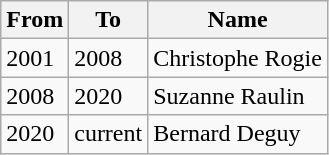<table class="wikitable">
<tr>
<th>From</th>
<th>To</th>
<th>Name</th>
</tr>
<tr>
<td>2001</td>
<td>2008</td>
<td>Christophe Rogie</td>
</tr>
<tr>
<td>2008</td>
<td>2020</td>
<td>Suzanne Raulin</td>
</tr>
<tr>
<td>2020</td>
<td>current</td>
<td>Bernard Deguy</td>
</tr>
</table>
